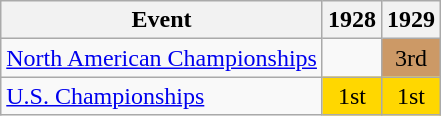<table class="wikitable" style="text-align:center">
<tr>
<th>Event</th>
<th>1928</th>
<th>1929</th>
</tr>
<tr>
<td align=left><a href='#'>North American Championships</a></td>
<td></td>
<td bgcolor=cc9966>3rd</td>
</tr>
<tr>
<td align=left><a href='#'>U.S. Championships</a></td>
<td bgcolor=gold>1st</td>
<td bgcolor=gold>1st</td>
</tr>
</table>
